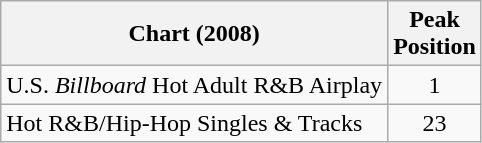<table class="wikitable">
<tr>
<th align="left">Chart (2008)</th>
<th align="left">Peak<br>Position</th>
</tr>
<tr>
<td align="left">U.S. <em>Billboard</em> Hot Adult R&B Airplay</td>
<td align="center">1</td>
</tr>
<tr>
<td align="left">Hot R&B/Hip-Hop Singles & Tracks</td>
<td align="center">23</td>
</tr>
</table>
